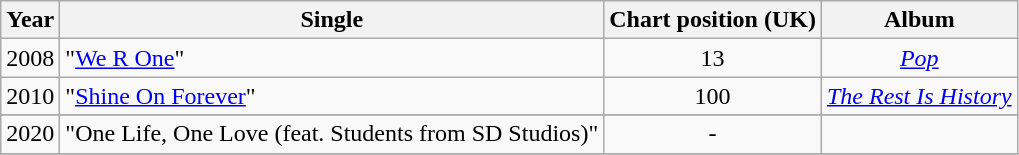<table class="wikitable">
<tr>
<th>Year</th>
<th>Single</th>
<th>Chart position (UK)</th>
<th>Album</th>
</tr>
<tr>
<td>2008</td>
<td>"<a href='#'>We R One</a>"</td>
<td style="text-align:center;">13</td>
<td style="text-align:center;"><em><a href='#'>Pop</a></em></td>
</tr>
<tr>
<td>2010</td>
<td>"<a href='#'>Shine On Forever</a>"</td>
<td style="text-align:center;">100</td>
<td style="text-align:center;"><em><a href='#'>The Rest Is History</a></em></td>
</tr>
<tr>
</tr>
<tr>
<td>2020</td>
<td>"One Life, One Love (feat. Students from SD Studios)"</td>
<td style="text-align:center;">-</td>
<td></td>
</tr>
<tr>
</tr>
</table>
